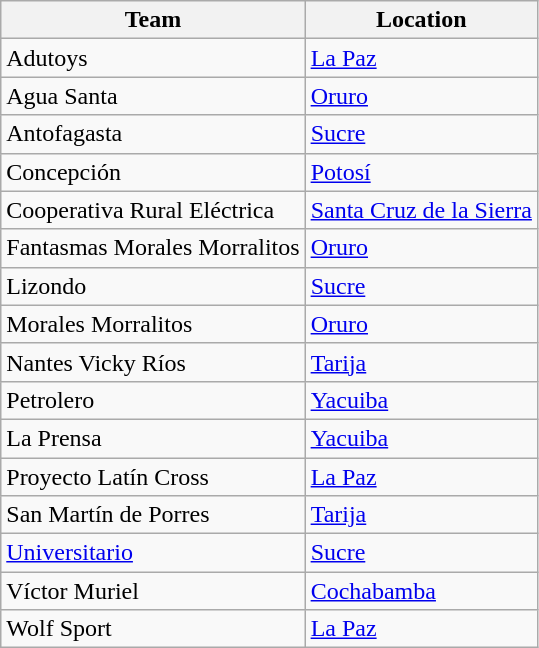<table class="wikitable sortable" style="text-align: left;">
<tr>
<th>Team</th>
<th>Location</th>
</tr>
<tr>
<td>Adutoys</td>
<td> <a href='#'>La Paz</a></td>
</tr>
<tr>
<td>Agua Santa</td>
<td> <a href='#'>Oruro</a></td>
</tr>
<tr>
<td>Antofagasta</td>
<td> <a href='#'>Sucre</a></td>
</tr>
<tr>
<td>Concepción</td>
<td> <a href='#'>Potosí</a></td>
</tr>
<tr>
<td>Cooperativa Rural Eléctrica</td>
<td> <a href='#'>Santa Cruz de la Sierra</a></td>
</tr>
<tr>
<td>Fantasmas Morales Morralitos</td>
<td> <a href='#'>Oruro</a></td>
</tr>
<tr>
<td>Lizondo</td>
<td> <a href='#'>Sucre</a></td>
</tr>
<tr>
<td>Morales Morralitos</td>
<td> <a href='#'>Oruro</a></td>
</tr>
<tr>
<td>Nantes Vicky Ríos</td>
<td> <a href='#'>Tarija</a></td>
</tr>
<tr>
<td>Petrolero</td>
<td> <a href='#'>Yacuiba</a></td>
</tr>
<tr>
<td>La Prensa</td>
<td> <a href='#'>Yacuiba</a></td>
</tr>
<tr>
<td>Proyecto Latín Cross</td>
<td> <a href='#'>La Paz</a></td>
</tr>
<tr>
<td>San Martín de Porres</td>
<td> <a href='#'>Tarija</a></td>
</tr>
<tr>
<td><a href='#'>Universitario</a></td>
<td> <a href='#'>Sucre</a></td>
</tr>
<tr>
<td>Víctor Muriel</td>
<td> <a href='#'>Cochabamba</a></td>
</tr>
<tr>
<td>Wolf Sport</td>
<td> <a href='#'>La Paz</a></td>
</tr>
</table>
